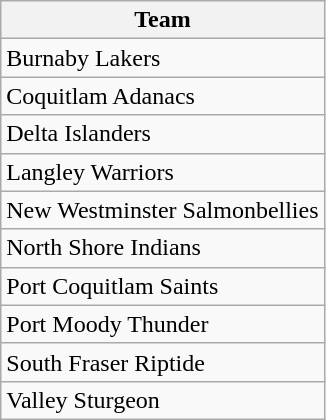<table class="wikitable">
<tr>
<th>Team</th>
</tr>
<tr>
<td>Burnaby Lakers</td>
</tr>
<tr>
<td>Coquitlam Adanacs</td>
</tr>
<tr>
<td>Delta Islanders</td>
</tr>
<tr>
<td>Langley Warriors</td>
</tr>
<tr>
<td>New Westminster Salmonbellies</td>
</tr>
<tr>
<td>North Shore Indians</td>
</tr>
<tr>
<td>Port Coquitlam Saints</td>
</tr>
<tr>
<td>Port Moody Thunder</td>
</tr>
<tr>
<td>South Fraser Riptide</td>
</tr>
<tr>
<td>Valley Sturgeon</td>
</tr>
</table>
